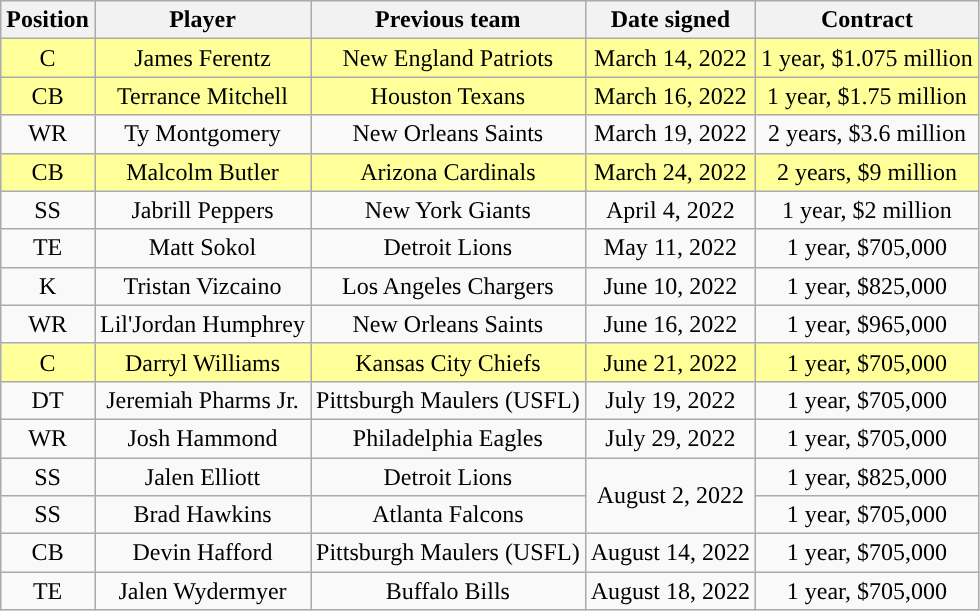<table class="wikitable" style="text-align:center">
<tr>
<th>Position</th>
<th>Player</th>
<th>Previous team</th>
<th>Date signed</th>
<th>Contract</th>
</tr>
<tr style="background:#ff9">
<td Center (gridiron football)>C</td>
<td>James Ferentz</td>
<td>New England Patriots</td>
<td>March 14, 2022</td>
<td>1 year, $1.075 million</td>
</tr>
<tr style="background:#ff9">
<td Cornerback>CB</td>
<td>Terrance Mitchell</td>
<td 2021 Houston Texans season>Houston Texans</td>
<td>March 16, 2022</td>
<td>1 year, $1.75 million</td>
</tr>
<tr>
<td Wide receiver>WR</td>
<td>Ty Montgomery</td>
<td 2021 New Orleans Saints season>New Orleans Saints</td>
<td>March 19, 2022</td>
<td>2 years, $3.6 million</td>
</tr>
<tr style="background:#ff9">
<td>CB</td>
<td>Malcolm Butler</td>
<td 2021 Arizona Cardinals season>Arizona Cardinals</td>
<td>March 24, 2022</td>
<td>2 years, $9 million</td>
</tr>
<tr>
<td Safety (gridiron football position)>SS</td>
<td>Jabrill Peppers</td>
<td 2021 New York Giants season>New York Giants</td>
<td>April 4, 2022</td>
<td>1 year, $2 million</td>
</tr>
<tr>
<td Tight end>TE</td>
<td>Matt Sokol</td>
<td 2022 Detroit Lions season>Detroit Lions</td>
<td>May 11, 2022</td>
<td>1 year, $705,000</td>
</tr>
<tr>
<td Placekicker>K</td>
<td>Tristan Vizcaino</td>
<td 2021 Los Angeles Chargers season>Los Angeles Chargers</td>
<td>June 10, 2022</td>
<td>1 year, $825,000</td>
</tr>
<tr>
<td>WR</td>
<td>Lil'Jordan Humphrey</td>
<td>New Orleans Saints</td>
<td>June 16, 2022</td>
<td>1 year, $965,000</td>
</tr>
<tr style="background:#ff9">
<td>C</td>
<td Darryl Williams (Center)>Darryl Williams</td>
<td 2021 Kansas City Chiefs season>Kansas City Chiefs</td>
<td>June 21, 2022</td>
<td>1 year, $705,000</td>
</tr>
<tr>
<td Defensive tackle>DT</td>
<td>Jeremiah Pharms Jr.</td>
<td Pittsburgh Maulers (2022)>Pittsburgh Maulers (USFL)</td>
<td>July 19, 2022</td>
<td>1 year, $705,000</td>
</tr>
<tr>
<td>WR</td>
<td>Josh Hammond</td>
<td 2021 Philadelphia Eagles season>Philadelphia Eagles</td>
<td>July 29, 2022</td>
<td>1 year, $705,000</td>
</tr>
<tr>
<td>SS</td>
<td>Jalen Elliott</td>
<td 2021 Detroit Lions season>Detroit Lions</td>
<td rowspan="2">August 2, 2022</td>
<td>1 year, $825,000</td>
</tr>
<tr>
<td>SS</td>
<td Brad Hawkins (American football)>Brad Hawkins</td>
<td 2022 Atlanta Falcons season>Atlanta Falcons</td>
<td>1 year, $705,000</td>
</tr>
<tr>
<td>CB</td>
<td>Devin Hafford</td>
<td>Pittsburgh Maulers (USFL)</td>
<td>August 14, 2022</td>
<td>1 year, $705,000</td>
</tr>
<tr>
<td>TE</td>
<td>Jalen Wydermyer</td>
<td 2022 Buffalo Bills season>Buffalo Bills</td>
<td>August 18, 2022</td>
<td>1 year, $705,000</td>
</tr>
</table>
